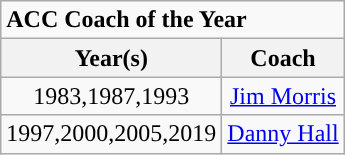<table class="wikitable">
<tr>
<td colspan="3"><strong>ACC Coach of the Year</strong></td>
</tr>
<tr>
<th>Year(s)</th>
<th>Coach</th>
</tr>
<tr style="text-align:center;">
<td>1983,1987,1993</td>
<td><a href='#'>Jim Morris</a></td>
</tr>
<tr style="text-align:center;">
<td>1997,2000,2005,2019</td>
<td><a href='#'>Danny Hall</a></td>
</tr>
</table>
